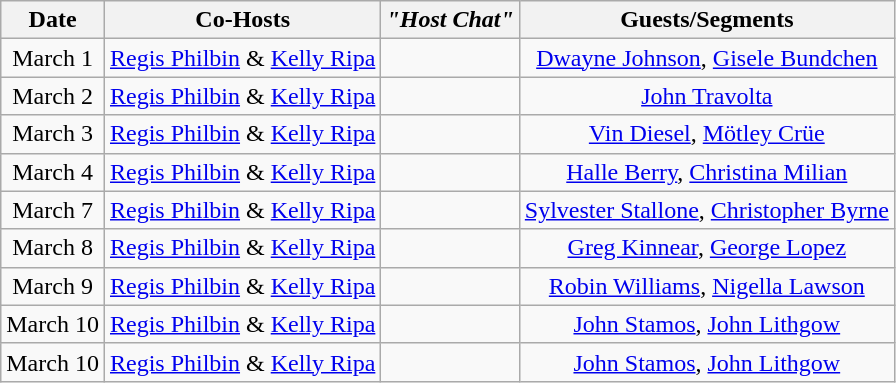<table class="wikitable sortable" style="text-align:center;">
<tr>
<th>Date</th>
<th>Co-Hosts</th>
<th><em>"Host Chat"</em></th>
<th>Guests/Segments</th>
</tr>
<tr>
<td>March 1</td>
<td><a href='#'>Regis Philbin</a> & <a href='#'>Kelly Ripa</a></td>
<td></td>
<td><a href='#'>Dwayne Johnson</a>, <a href='#'>Gisele Bundchen</a></td>
</tr>
<tr>
<td>March 2</td>
<td><a href='#'>Regis Philbin</a> & <a href='#'>Kelly Ripa</a></td>
<td></td>
<td><a href='#'>John Travolta</a></td>
</tr>
<tr>
<td>March 3</td>
<td><a href='#'>Regis Philbin</a> & <a href='#'>Kelly Ripa</a></td>
<td></td>
<td><a href='#'>Vin Diesel</a>, <a href='#'>Mötley Crüe</a></td>
</tr>
<tr>
<td>March 4</td>
<td><a href='#'>Regis Philbin</a> & <a href='#'>Kelly Ripa</a></td>
<td></td>
<td><a href='#'>Halle Berry</a>, <a href='#'>Christina Milian</a></td>
</tr>
<tr>
<td>March 7</td>
<td><a href='#'>Regis Philbin</a> & <a href='#'>Kelly Ripa</a></td>
<td></td>
<td><a href='#'>Sylvester Stallone</a>, <a href='#'>Christopher Byrne</a></td>
</tr>
<tr>
<td>March 8</td>
<td><a href='#'>Regis Philbin</a> & <a href='#'>Kelly Ripa</a></td>
<td></td>
<td><a href='#'>Greg Kinnear</a>, <a href='#'>George Lopez</a></td>
</tr>
<tr>
<td>March 9</td>
<td><a href='#'>Regis Philbin</a> & <a href='#'>Kelly Ripa</a></td>
<td></td>
<td><a href='#'>Robin Williams</a>, <a href='#'>Nigella Lawson</a></td>
</tr>
<tr>
<td>March 10</td>
<td><a href='#'>Regis Philbin</a> & <a href='#'>Kelly Ripa</a></td>
<td></td>
<td><a href='#'>John Stamos</a>, <a href='#'>John Lithgow</a></td>
</tr>
<tr>
<td>March 10</td>
<td><a href='#'>Regis Philbin</a> & <a href='#'>Kelly Ripa</a></td>
<td></td>
<td><a href='#'>John Stamos</a>, <a href='#'>John Lithgow</a></td>
</tr>
</table>
